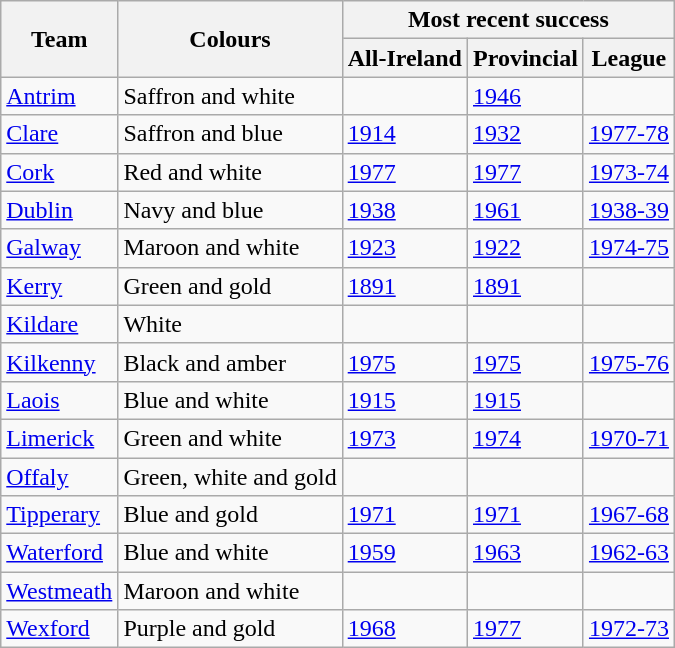<table class="wikitable">
<tr>
<th rowspan="2">Team</th>
<th rowspan="2">Colours</th>
<th colspan="3">Most recent success</th>
</tr>
<tr>
<th>All-Ireland</th>
<th>Provincial</th>
<th>League</th>
</tr>
<tr>
<td><a href='#'>Antrim</a></td>
<td>Saffron and white</td>
<td></td>
<td><a href='#'>1946</a></td>
<td></td>
</tr>
<tr>
<td><a href='#'>Clare</a></td>
<td>Saffron and blue</td>
<td><a href='#'>1914</a></td>
<td><a href='#'>1932</a></td>
<td><a href='#'>1977-78</a></td>
</tr>
<tr>
<td><a href='#'>Cork</a></td>
<td>Red and white</td>
<td><a href='#'>1977</a></td>
<td><a href='#'>1977</a></td>
<td><a href='#'>1973-74</a></td>
</tr>
<tr>
<td><a href='#'>Dublin</a></td>
<td>Navy and blue</td>
<td><a href='#'>1938</a></td>
<td><a href='#'>1961</a></td>
<td><a href='#'>1938-39</a></td>
</tr>
<tr>
<td><a href='#'>Galway</a></td>
<td>Maroon and white</td>
<td><a href='#'>1923</a></td>
<td><a href='#'>1922</a></td>
<td><a href='#'>1974-75</a></td>
</tr>
<tr>
<td><a href='#'>Kerry</a></td>
<td>Green and gold</td>
<td><a href='#'>1891</a></td>
<td><a href='#'>1891</a></td>
<td></td>
</tr>
<tr>
<td><a href='#'>Kildare</a></td>
<td>White</td>
<td></td>
<td></td>
<td></td>
</tr>
<tr>
<td><a href='#'>Kilkenny</a></td>
<td>Black and amber</td>
<td><a href='#'>1975</a></td>
<td><a href='#'>1975</a></td>
<td><a href='#'>1975-76</a></td>
</tr>
<tr>
<td><a href='#'>Laois</a></td>
<td>Blue and white</td>
<td><a href='#'>1915</a></td>
<td><a href='#'>1915</a></td>
<td></td>
</tr>
<tr>
<td><a href='#'>Limerick</a></td>
<td>Green and white</td>
<td><a href='#'>1973</a></td>
<td><a href='#'>1974</a></td>
<td><a href='#'>1970-71</a></td>
</tr>
<tr>
<td><a href='#'>Offaly</a></td>
<td>Green, white and gold</td>
<td></td>
<td></td>
<td></td>
</tr>
<tr>
<td><a href='#'>Tipperary</a></td>
<td>Blue and gold</td>
<td><a href='#'>1971</a></td>
<td><a href='#'>1971</a></td>
<td><a href='#'>1967-68</a></td>
</tr>
<tr>
<td><a href='#'>Waterford</a></td>
<td>Blue and white</td>
<td><a href='#'>1959</a></td>
<td><a href='#'>1963</a></td>
<td><a href='#'>1962-63</a></td>
</tr>
<tr>
<td><a href='#'>Westmeath</a></td>
<td>Maroon and white</td>
<td></td>
<td></td>
<td></td>
</tr>
<tr>
<td><a href='#'>Wexford</a></td>
<td>Purple and gold</td>
<td><a href='#'>1968</a></td>
<td><a href='#'>1977</a></td>
<td><a href='#'>1972-73</a></td>
</tr>
</table>
